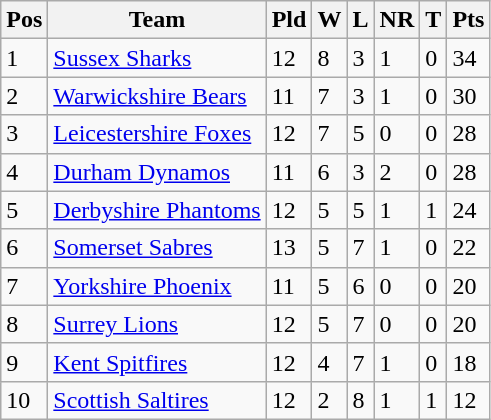<table class="wikitable">
<tr>
<th>Pos</th>
<th>Team</th>
<th>Pld</th>
<th>W</th>
<th>L</th>
<th>NR</th>
<th>T</th>
<th>Pts</th>
</tr>
<tr>
<td>1</td>
<td><a href='#'>Sussex Sharks</a></td>
<td>12</td>
<td>8</td>
<td>3</td>
<td>1</td>
<td>0</td>
<td>34</td>
</tr>
<tr>
<td>2</td>
<td><a href='#'>Warwickshire Bears</a></td>
<td>11</td>
<td>7</td>
<td>3</td>
<td>1</td>
<td>0</td>
<td>30</td>
</tr>
<tr>
<td>3</td>
<td><a href='#'>Leicestershire Foxes</a></td>
<td>12</td>
<td>7</td>
<td>5</td>
<td>0</td>
<td>0</td>
<td>28</td>
</tr>
<tr>
<td>4</td>
<td><a href='#'>Durham Dynamos</a></td>
<td>11</td>
<td>6</td>
<td>3</td>
<td>2</td>
<td>0</td>
<td>28</td>
</tr>
<tr>
<td>5</td>
<td><a href='#'>Derbyshire Phantoms</a></td>
<td>12</td>
<td>5</td>
<td>5</td>
<td>1</td>
<td>1</td>
<td>24</td>
</tr>
<tr>
<td>6</td>
<td><a href='#'>Somerset Sabres</a></td>
<td>13</td>
<td>5</td>
<td>7</td>
<td>1</td>
<td>0</td>
<td>22</td>
</tr>
<tr>
<td>7</td>
<td><a href='#'>Yorkshire Phoenix</a></td>
<td>11</td>
<td>5</td>
<td>6</td>
<td>0</td>
<td>0</td>
<td>20</td>
</tr>
<tr>
<td>8</td>
<td><a href='#'>Surrey Lions</a></td>
<td>12</td>
<td>5</td>
<td>7</td>
<td>0</td>
<td>0</td>
<td>20</td>
</tr>
<tr>
<td>9</td>
<td><a href='#'>Kent Spitfires</a></td>
<td>12</td>
<td>4</td>
<td>7</td>
<td>1</td>
<td>0</td>
<td>18</td>
</tr>
<tr>
<td>10</td>
<td><a href='#'>Scottish Saltires</a></td>
<td>12</td>
<td>2</td>
<td>8</td>
<td>1</td>
<td>1</td>
<td>12</td>
</tr>
</table>
